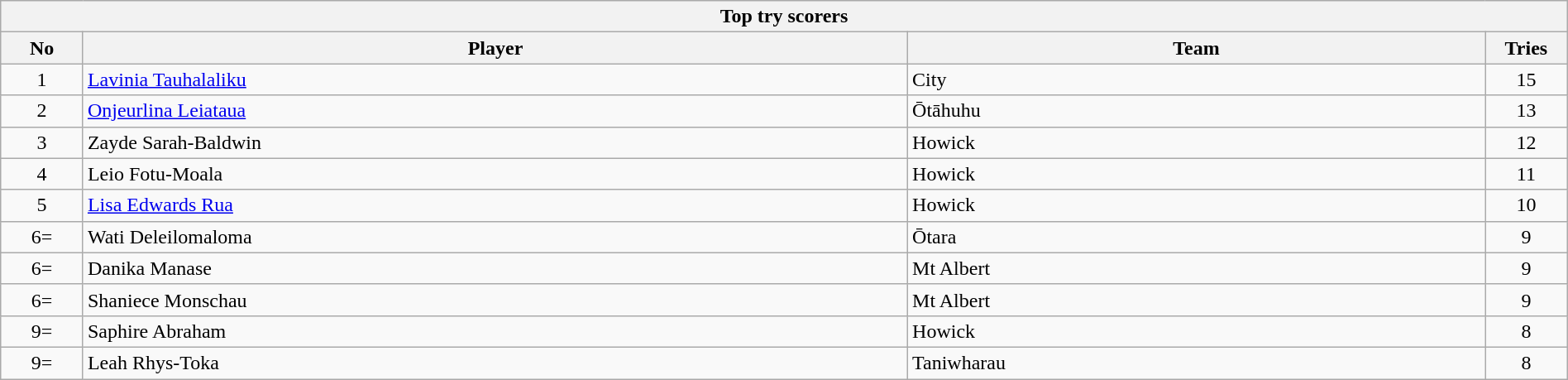<table class="wikitable collapsible sortable" style="text-align:left; font-size:100%; width:100%;">
<tr>
<th colspan="100%">Top try scorers</th>
</tr>
<tr>
<th style="width:5%;">No</th>
<th style="width:50%;">Player</th>
<th style="width:35%;">Team</th>
<th style="width:5%;">Tries<br></th>
</tr>
<tr>
<td style="text-align:center;">1</td>
<td><a href='#'>Lavinia Tauhalaliku</a></td>
<td>City</td>
<td style="text-align:center;">15</td>
</tr>
<tr>
<td style="text-align:center;">2</td>
<td><a href='#'>Onjeurlina Leiataua</a></td>
<td>Ōtāhuhu</td>
<td style="text-align:center;">13</td>
</tr>
<tr>
<td style="text-align:center;">3</td>
<td>Zayde Sarah-Baldwin</td>
<td>Howick</td>
<td style="text-align:center;">12</td>
</tr>
<tr>
<td style="text-align:center;">4</td>
<td>Leio Fotu-Moala</td>
<td>Howick</td>
<td style="text-align:center;">11</td>
</tr>
<tr>
<td style="text-align:center;">5</td>
<td><a href='#'>Lisa Edwards Rua</a></td>
<td>Howick</td>
<td style="text-align:center;">10</td>
</tr>
<tr>
<td style="text-align:center;">6=</td>
<td>Wati Deleilomaloma</td>
<td>Ōtara</td>
<td style="text-align:center;">9</td>
</tr>
<tr>
<td style="text-align:center;">6=</td>
<td>Danika Manase</td>
<td>Mt Albert</td>
<td style="text-align:center;">9</td>
</tr>
<tr>
<td style="text-align:center;">6=</td>
<td>Shaniece Monschau</td>
<td>Mt Albert</td>
<td style="text-align:center;">9</td>
</tr>
<tr>
<td style="text-align:center;">9=</td>
<td>Saphire Abraham</td>
<td>Howick</td>
<td style="text-align:center;">8</td>
</tr>
<tr>
<td style="text-align:center;">9=</td>
<td>Leah Rhys-Toka</td>
<td>Taniwharau</td>
<td style="text-align:center;">8</td>
</tr>
</table>
